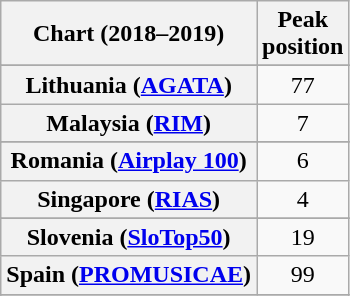<table class="wikitable sortable plainrowheaders" style="text-align:center">
<tr>
<th>Chart (2018–2019)</th>
<th>Peak<br>position</th>
</tr>
<tr>
</tr>
<tr>
</tr>
<tr>
</tr>
<tr>
</tr>
<tr>
</tr>
<tr>
</tr>
<tr>
</tr>
<tr>
</tr>
<tr>
</tr>
<tr>
</tr>
<tr>
</tr>
<tr>
</tr>
<tr>
<th scope="row">Lithuania (<a href='#'>AGATA</a>)</th>
<td>77</td>
</tr>
<tr>
<th scope="row">Malaysia (<a href='#'>RIM</a>)</th>
<td>7</td>
</tr>
<tr>
</tr>
<tr>
</tr>
<tr>
</tr>
<tr>
</tr>
<tr>
<th scope="row">Romania (<a href='#'>Airplay 100</a>)</th>
<td>6</td>
</tr>
<tr>
<th scope="row">Singapore (<a href='#'>RIAS</a>)</th>
<td>4</td>
</tr>
<tr>
</tr>
<tr>
</tr>
<tr>
<th scope="row">Slovenia (<a href='#'>SloTop50</a>)</th>
<td>19</td>
</tr>
<tr>
<th scope="row">Spain (<a href='#'>PROMUSICAE</a>)</th>
<td>99</td>
</tr>
<tr>
</tr>
<tr>
</tr>
<tr>
</tr>
<tr>
</tr>
<tr>
</tr>
<tr>
</tr>
</table>
